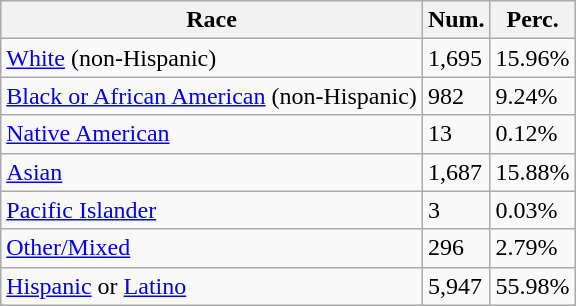<table class="wikitable">
<tr>
<th>Race</th>
<th>Num.</th>
<th>Perc.</th>
</tr>
<tr>
<td><a href='#'>White</a> (non-Hispanic)</td>
<td>1,695</td>
<td>15.96%</td>
</tr>
<tr>
<td><a href='#'>Black or African American</a> (non-Hispanic)</td>
<td>982</td>
<td>9.24%</td>
</tr>
<tr>
<td><a href='#'>Native American</a></td>
<td>13</td>
<td>0.12%</td>
</tr>
<tr>
<td><a href='#'>Asian</a></td>
<td>1,687</td>
<td>15.88%</td>
</tr>
<tr>
<td><a href='#'>Pacific Islander</a></td>
<td>3</td>
<td>0.03%</td>
</tr>
<tr>
<td><a href='#'>Other/Mixed</a></td>
<td>296</td>
<td>2.79%</td>
</tr>
<tr>
<td><a href='#'>Hispanic</a> or <a href='#'>Latino</a></td>
<td>5,947</td>
<td>55.98%</td>
</tr>
</table>
